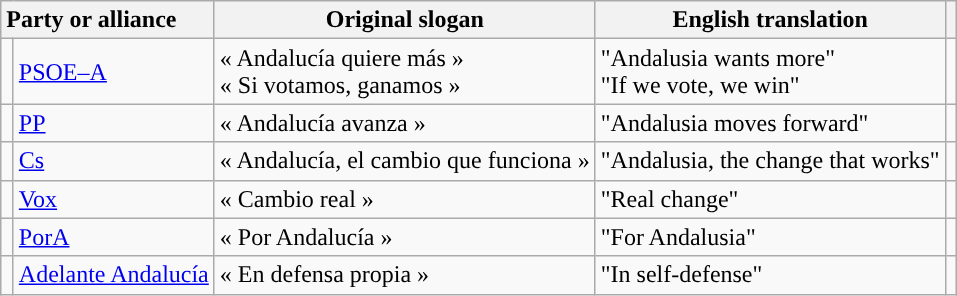<table class="wikitable" style="text-align:left;">
<tr>
<th style="text-align:left;" colspan="2">Party or alliance</th>
<th>Original slogan</th>
<th>English translation</th>
<th></th>
</tr>
<tr>
<td width="1" style="color:inherit;background:"></td>
<td><a href='#'>PSOE–A</a></td>
<td>« Andalucía quiere más »<br>« Si votamos, ganamos »</td>
<td>"Andalusia wants more"<br>"If we vote, we win"</td>
<td></td>
</tr>
<tr>
<td style="color:inherit;background:"></td>
<td><a href='#'>PP</a></td>
<td>« Andalucía avanza »</td>
<td>"Andalusia moves forward"</td>
<td></td>
</tr>
<tr>
<td style="color:inherit;background:"></td>
<td><a href='#'>Cs</a></td>
<td>« Andalucía, el cambio que funciona »</td>
<td>"Andalusia, the change that works"</td>
<td></td>
</tr>
<tr>
<td style="color:inherit;background:"></td>
<td><a href='#'>Vox</a></td>
<td>« Cambio real »</td>
<td>"Real change"</td>
<td></td>
</tr>
<tr>
<td style="color:inherit;background:"></td>
<td><a href='#'>PorA</a></td>
<td>« Por Andalucía »</td>
<td>"For Andalusia"</td>
<td></td>
</tr>
<tr>
<td style="color:inherit;background:"></td>
<td><a href='#'>Adelante Andalucía</a></td>
<td>« En defensa propia »</td>
<td>"In self-defense"</td>
<td></td>
</tr>
</table>
